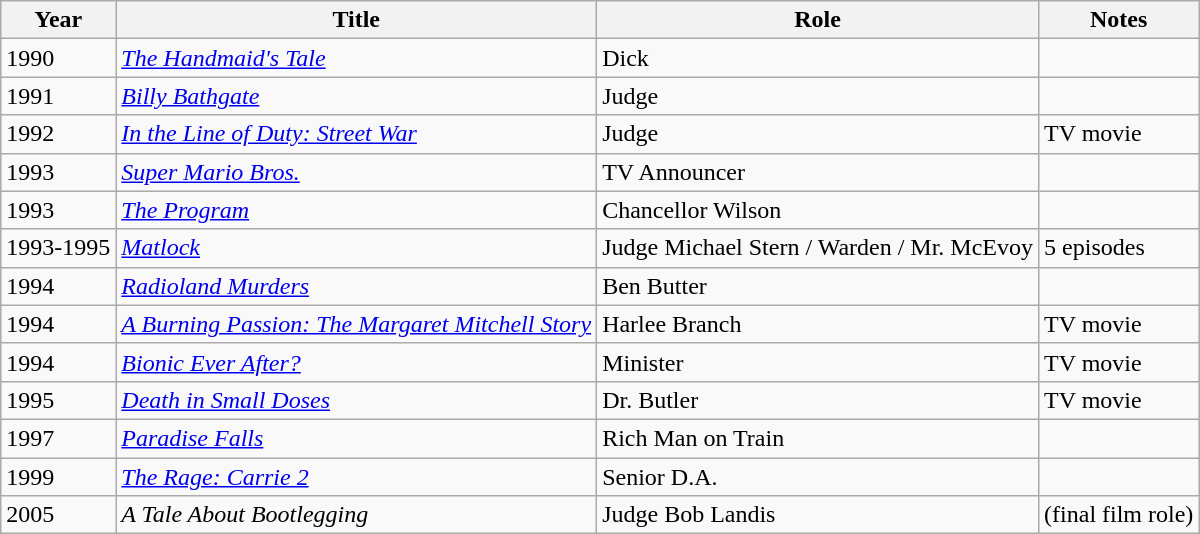<table class="wikitable">
<tr>
<th>Year</th>
<th>Title</th>
<th>Role</th>
<th>Notes</th>
</tr>
<tr>
<td>1990</td>
<td><em><a href='#'>The Handmaid's Tale</a></em></td>
<td>Dick</td>
<td></td>
</tr>
<tr>
<td>1991</td>
<td><em><a href='#'>Billy Bathgate</a></em></td>
<td>Judge</td>
<td></td>
</tr>
<tr>
<td>1992</td>
<td><em><a href='#'>In the Line of Duty: Street War</a></em></td>
<td>Judge</td>
<td>TV movie</td>
</tr>
<tr>
<td>1993</td>
<td><em><a href='#'>Super Mario Bros.</a></em></td>
<td>TV Announcer</td>
<td></td>
</tr>
<tr>
<td>1993</td>
<td><em><a href='#'>The Program</a></em></td>
<td>Chancellor Wilson</td>
<td></td>
</tr>
<tr>
<td>1993-1995</td>
<td><em><a href='#'>Matlock</a></em></td>
<td>Judge Michael Stern / Warden / Mr. McEvoy</td>
<td>5 episodes</td>
</tr>
<tr>
<td>1994</td>
<td><em><a href='#'>Radioland Murders</a></em></td>
<td>Ben Butter</td>
<td></td>
</tr>
<tr>
<td>1994</td>
<td><em><a href='#'>A Burning Passion: The Margaret Mitchell Story</a></em></td>
<td>Harlee Branch</td>
<td>TV movie</td>
</tr>
<tr>
<td>1994</td>
<td><em><a href='#'>Bionic Ever After?</a></em></td>
<td>Minister</td>
<td>TV movie</td>
</tr>
<tr>
<td>1995</td>
<td><em><a href='#'>Death in Small Doses</a></em></td>
<td>Dr. Butler</td>
<td>TV movie</td>
</tr>
<tr>
<td>1997</td>
<td><em><a href='#'>Paradise Falls</a></em></td>
<td>Rich Man on Train</td>
<td></td>
</tr>
<tr>
<td>1999</td>
<td><em><a href='#'>The Rage: Carrie 2</a></em></td>
<td>Senior D.A.</td>
<td></td>
</tr>
<tr>
<td>2005</td>
<td><em>A Tale About Bootlegging</em></td>
<td>Judge Bob Landis</td>
<td>(final film role)</td>
</tr>
</table>
